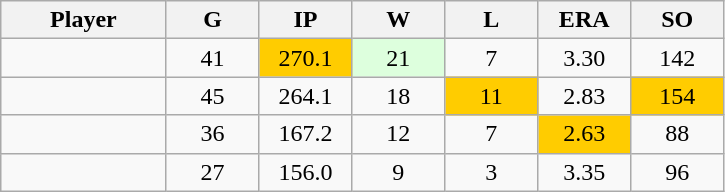<table class="wikitable sortable">
<tr>
<th bgcolor="#DDDDFF" width="16%">Player</th>
<th bgcolor="#DDDDFF" width="9%">G</th>
<th bgcolor="#DDDDFF" width="9%">IP</th>
<th bgcolor="#DDDDFF" width="9%">W</th>
<th bgcolor="#DDDDFF" width="9%">L</th>
<th bgcolor="#DDDDFF" width="9%">ERA</th>
<th bgcolor="#DDDDFF" width="9%">SO</th>
</tr>
<tr align="center">
<td></td>
<td>41</td>
<td bgcolor="#FFCC00">270.1</td>
<td bgcolor="#DDFFDD">21</td>
<td>7</td>
<td>3.30</td>
<td>142</td>
</tr>
<tr align="center">
<td></td>
<td>45</td>
<td>264.1</td>
<td>18</td>
<td bgcolor="#FFCC00">11</td>
<td>2.83</td>
<td bgcolor="#FFCC00">154</td>
</tr>
<tr align="center">
<td></td>
<td>36</td>
<td>167.2</td>
<td>12</td>
<td>7</td>
<td bgcolor="#FFCC00">2.63</td>
<td>88</td>
</tr>
<tr align="center">
<td></td>
<td>27</td>
<td>156.0</td>
<td>9</td>
<td>3</td>
<td>3.35</td>
<td>96</td>
</tr>
</table>
